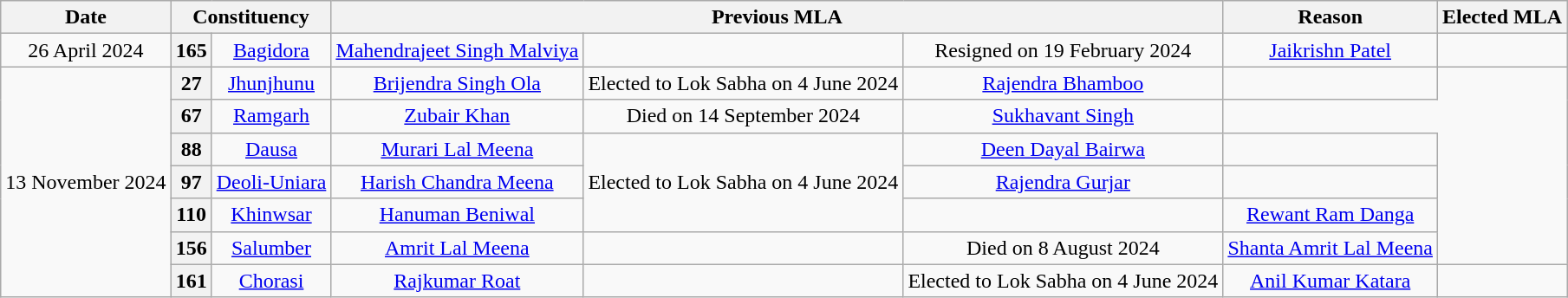<table class="wikitable sortable" style="text-align:center;">
<tr>
<th>Date</th>
<th colspan="2">Constituency</th>
<th colspan="3">Previous MLA</th>
<th>Reason</th>
<th colspan="3">Elected MLA</th>
</tr>
<tr>
<td>26 April 2024</td>
<th>165</th>
<td><a href='#'>Bagidora</a></td>
<td><a href='#'>Mahendrajeet Singh Malviya</a></td>
<td></td>
<td>Resigned on 19 February 2024</td>
<td><a href='#'>Jaikrishn Patel</a></td>
<td></td>
</tr>
<tr>
<td rowspan="7">13 November 2024</td>
<th>27</th>
<td><a href='#'>Jhunjhunu</a></td>
<td><a href='#'>Brijendra Singh Ola</a></td>
<td>Elected to Lok Sabha on 4 June 2024</td>
<td><a href='#'>Rajendra Bhamboo</a></td>
<td></td>
</tr>
<tr>
<th>67</th>
<td><a href='#'>Ramgarh</a></td>
<td><a href='#'>Zubair Khan</a></td>
<td>Died on 14 September 2024</td>
<td><a href='#'>Sukhavant Singh</a></td>
</tr>
<tr>
<th>88</th>
<td><a href='#'>Dausa</a></td>
<td><a href='#'>Murari Lal Meena</a></td>
<td rowspan="3">Elected to Lok Sabha on 4 June 2024</td>
<td><a href='#'>Deen Dayal Bairwa</a></td>
<td></td>
</tr>
<tr>
<th>97</th>
<td><a href='#'>Deoli-Uniara</a></td>
<td><a href='#'>Harish Chandra Meena</a></td>
<td><a href='#'>Rajendra Gurjar</a></td>
<td></td>
</tr>
<tr>
<th>110</th>
<td><a href='#'>Khinwsar</a></td>
<td><a href='#'>Hanuman Beniwal</a></td>
<td></td>
<td><a href='#'>Rewant Ram Danga</a></td>
</tr>
<tr>
<th>156</th>
<td><a href='#'>Salumber</a></td>
<td><a href='#'>Amrit Lal Meena</a></td>
<td></td>
<td>Died on 8 August 2024</td>
<td><a href='#'>Shanta Amrit Lal Meena</a></td>
</tr>
<tr>
<th>161</th>
<td><a href='#'>Chorasi</a></td>
<td><a href='#'>Rajkumar Roat</a></td>
<td></td>
<td>Elected to Lok Sabha on 4 June 2024</td>
<td><a href='#'>Anil Kumar Katara</a></td>
<td></td>
</tr>
</table>
